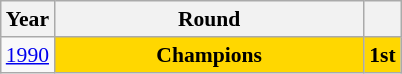<table class="wikitable" style="text-align: center; font-size:90%">
<tr>
<th>Year</th>
<th style="width:200px">Round</th>
<th></th>
</tr>
<tr>
<td><a href='#'>1990</a></td>
<td bgcolor=Gold><strong>Champions</strong></td>
<td bgcolor=Gold><strong>1st</strong></td>
</tr>
</table>
